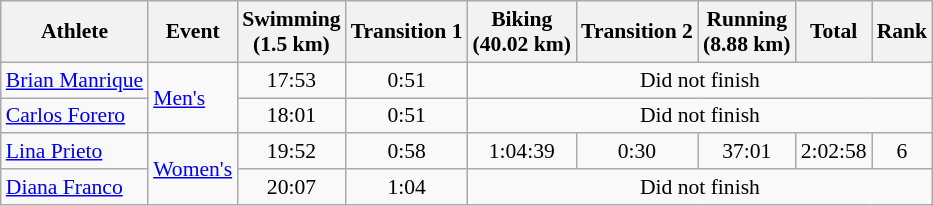<table class=wikitable style=font-size:90%;text-align:center>
<tr>
<th>Athlete</th>
<th>Event</th>
<th>Swimming<br><span>(1.5 km)</span></th>
<th>Transition 1</th>
<th>Biking<br><span>(40.02 km)</span></th>
<th>Transition 2</th>
<th>Running<br><span>(8.88 km)</span></th>
<th>Total</th>
<th>Rank</th>
</tr>
<tr>
<td style="text-align:left"><a href='#'>Brian Manrique</a></td>
<td style="text-align:left" rowspan=2><a href='#'>Men's</a></td>
<td>17:53</td>
<td>0:51</td>
<td colspan=5>Did not finish</td>
</tr>
<tr align=center>
<td style="text-align:left"><a href='#'>Carlos Forero</a></td>
<td>18:01</td>
<td>0:51</td>
<td colspan=5>Did not finish</td>
</tr>
<tr align=center>
<td style="text-align:left"><a href='#'>Lina Prieto</a></td>
<td style="text-align:left" rowspan=2><a href='#'>Women's</a></td>
<td>19:52</td>
<td>0:58</td>
<td>1:04:39</td>
<td>0:30</td>
<td>37:01</td>
<td>2:02:58</td>
<td>6</td>
</tr>
<tr align=center>
<td style="text-align:left"><a href='#'>Diana Franco</a></td>
<td>20:07</td>
<td>1:04</td>
<td colspan=5>Did not finish</td>
</tr>
</table>
